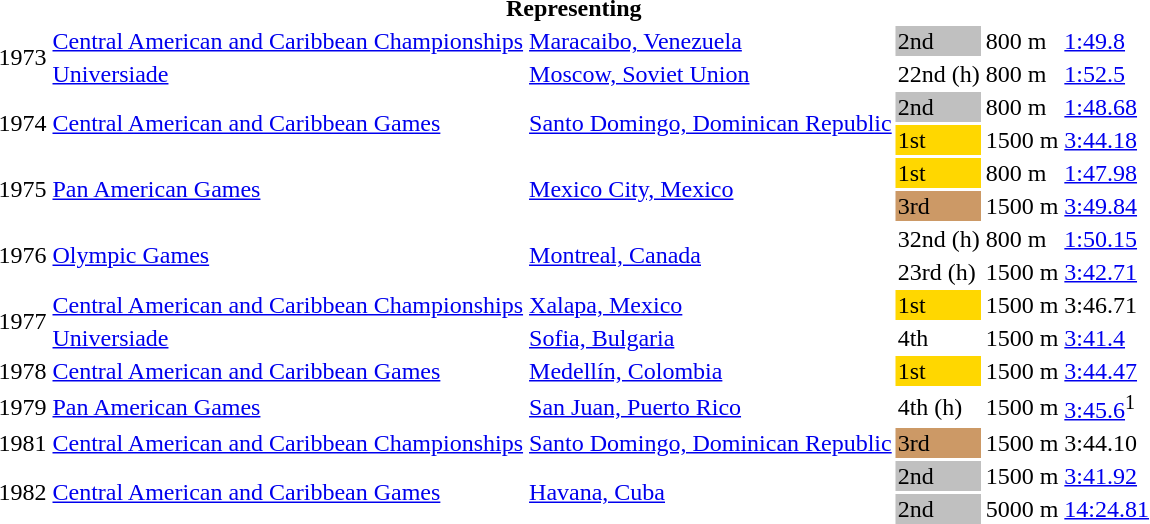<table>
<tr>
<th colspan="6">Representing </th>
</tr>
<tr>
<td rowspan=2>1973</td>
<td><a href='#'>Central American and Caribbean Championships</a></td>
<td><a href='#'>Maracaibo, Venezuela</a></td>
<td bgcolor=silver>2nd</td>
<td>800 m</td>
<td><a href='#'>1:49.8</a></td>
</tr>
<tr>
<td><a href='#'>Universiade</a></td>
<td><a href='#'>Moscow, Soviet Union</a></td>
<td>22nd (h)</td>
<td>800 m</td>
<td><a href='#'>1:52.5</a></td>
</tr>
<tr>
<td rowspan=2>1974</td>
<td rowspan=2><a href='#'>Central American and Caribbean Games</a></td>
<td rowspan=2><a href='#'>Santo Domingo, Dominican Republic</a></td>
<td bgcolor=silver>2nd</td>
<td>800 m</td>
<td><a href='#'>1:48.68</a></td>
</tr>
<tr>
<td bgcolor=gold>1st</td>
<td>1500 m</td>
<td><a href='#'>3:44.18</a></td>
</tr>
<tr>
<td rowspan=2>1975</td>
<td rowspan=2><a href='#'>Pan American Games</a></td>
<td rowspan=2><a href='#'>Mexico City, Mexico</a></td>
<td bgcolor=gold>1st</td>
<td>800 m</td>
<td><a href='#'>1:47.98</a></td>
</tr>
<tr>
<td bgcolor=cc9966>3rd</td>
<td>1500 m</td>
<td><a href='#'>3:49.84</a></td>
</tr>
<tr>
<td rowspan=2>1976</td>
<td rowspan=2><a href='#'>Olympic Games</a></td>
<td rowspan=2><a href='#'>Montreal, Canada</a></td>
<td>32nd (h)</td>
<td>800 m</td>
<td><a href='#'>1:50.15</a></td>
</tr>
<tr>
<td>23rd (h)</td>
<td>1500 m</td>
<td><a href='#'>3:42.71</a></td>
</tr>
<tr>
<td rowspan=2>1977</td>
<td><a href='#'>Central American and Caribbean Championships</a></td>
<td><a href='#'>Xalapa, Mexico</a></td>
<td bgcolor=gold>1st</td>
<td>1500 m</td>
<td>3:46.71</td>
</tr>
<tr>
<td><a href='#'>Universiade</a></td>
<td><a href='#'>Sofia, Bulgaria</a></td>
<td>4th</td>
<td>1500 m</td>
<td><a href='#'>3:41.4</a></td>
</tr>
<tr>
<td>1978</td>
<td><a href='#'>Central American and Caribbean Games</a></td>
<td><a href='#'>Medellín, Colombia</a></td>
<td bgcolor=gold>1st</td>
<td>1500 m</td>
<td><a href='#'>3:44.47</a></td>
</tr>
<tr>
<td>1979</td>
<td><a href='#'>Pan American Games</a></td>
<td><a href='#'>San Juan, Puerto Rico</a></td>
<td>4th (h)</td>
<td>1500 m</td>
<td><a href='#'>3:45.6</a><sup>1</sup></td>
</tr>
<tr>
<td>1981</td>
<td><a href='#'>Central American and Caribbean Championships</a></td>
<td><a href='#'>Santo Domingo, Dominican Republic</a></td>
<td bgcolor=cc9966>3rd</td>
<td>1500 m</td>
<td>3:44.10</td>
</tr>
<tr>
<td rowspan=2>1982</td>
<td rowspan=2><a href='#'>Central American and Caribbean Games</a></td>
<td rowspan=2><a href='#'>Havana, Cuba</a></td>
<td bgcolor=silver>2nd</td>
<td>1500 m</td>
<td><a href='#'>3:41.92</a></td>
</tr>
<tr>
<td bgcolor=silver>2nd</td>
<td>5000 m</td>
<td><a href='#'>14:24.81</a></td>
</tr>
</table>
